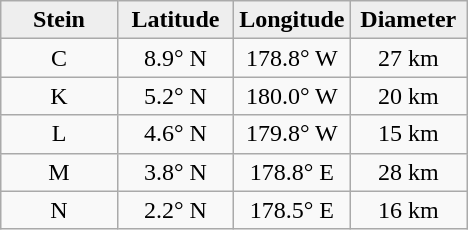<table class="wikitable">
<tr>
<th width="25%" style="background:#eeeeee;">Stein</th>
<th width="25%" style="background:#eeeeee;">Latitude</th>
<th width="25%" style="background:#eeeeee;">Longitude</th>
<th width="25%" style="background:#eeeeee;">Diameter</th>
</tr>
<tr>
<td align="center">C</td>
<td align="center">8.9° N</td>
<td align="center">178.8° W</td>
<td align="center">27 km</td>
</tr>
<tr>
<td align="center">K</td>
<td align="center">5.2° N</td>
<td align="center">180.0° W</td>
<td align="center">20 km</td>
</tr>
<tr>
<td align="center">L</td>
<td align="center">4.6° N</td>
<td align="center">179.8° W</td>
<td align="center">15 km</td>
</tr>
<tr>
<td align="center">M</td>
<td align="center">3.8° N</td>
<td align="center">178.8° E</td>
<td align="center">28 km</td>
</tr>
<tr>
<td align="center">N</td>
<td align="center">2.2° N</td>
<td align="center">178.5° E</td>
<td align="center">16 km</td>
</tr>
</table>
